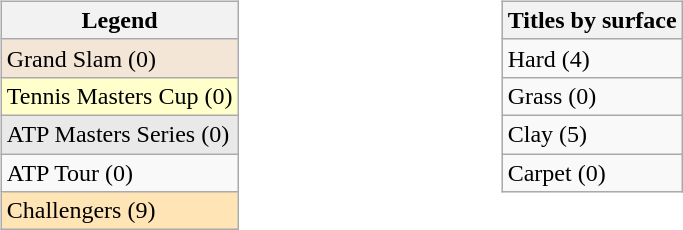<table width=53%>
<tr>
<td valign=top width=33% align=left><br><table class="wikitable">
<tr>
<th>Legend</th>
</tr>
<tr bgcolor="#f3e6d7">
<td>Grand Slam (0)</td>
</tr>
<tr bgcolor="ffffcc">
<td>Tennis Masters Cup (0)</td>
</tr>
<tr bgcolor="#e9e9e9">
<td>ATP Masters Series (0)</td>
</tr>
<tr bgcolor=>
<td>ATP Tour (0)</td>
</tr>
<tr bgcolor="moccasin">
<td>Challengers (9)</td>
</tr>
</table>
</td>
<td valign=top width=33% align=left><br><table class="wikitable">
<tr>
<th>Titles by surface</th>
</tr>
<tr>
<td>Hard (4)</td>
</tr>
<tr>
<td>Grass (0)</td>
</tr>
<tr>
<td>Clay (5)</td>
</tr>
<tr>
<td>Carpet (0)</td>
</tr>
</table>
</td>
</tr>
</table>
